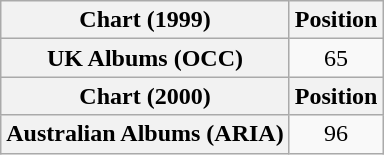<table class="wikitable plainrowheaders" style="text-align:center">
<tr>
<th scope="col">Chart (1999)</th>
<th scope="col">Position</th>
</tr>
<tr>
<th scope="row">UK Albums (OCC)</th>
<td>65</td>
</tr>
<tr>
<th scope="col">Chart (2000)</th>
<th scope="col">Position</th>
</tr>
<tr>
<th scope="row">Australian Albums (ARIA)</th>
<td>96</td>
</tr>
</table>
